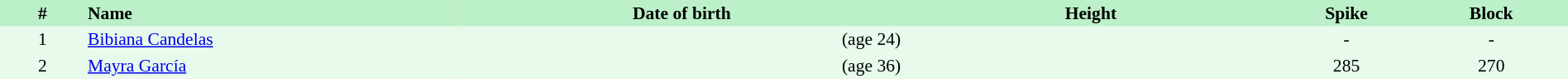<table border=0 cellpadding=2 cellspacing=0  |- bgcolor=#FFECCE style="text-align:center; font-size:90%;" width=100%>
<tr bgcolor=#BBF0C9>
<th width=5%>#</th>
<th width=22% align=left>Name</th>
<th width=26%>Date of birth</th>
<th width=22%>Height</th>
<th width=8%>Spike</th>
<th width=9%>Block</th>
</tr>
<tr bgcolor=#E7FAEC>
<td>1</td>
<td align=left><a href='#'>Bibiana Candelas</a></td>
<td align=right> (age 24)</td>
<td></td>
<td>-</td>
<td>-</td>
</tr>
<tr bgcolor=#E7FAEC>
<td>2</td>
<td align=left><a href='#'>Mayra García</a></td>
<td align=right> (age 36)</td>
<td></td>
<td>285</td>
<td>270</td>
</tr>
</table>
